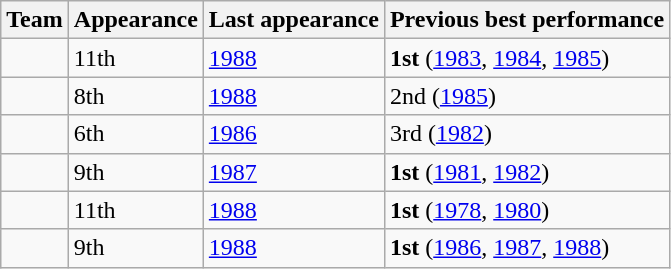<table class="wikitable sortable">
<tr>
<th>Team</th>
<th>Appearance</th>
<th>Last appearance</th>
<th>Previous best performance</th>
</tr>
<tr>
<td></td>
<td>11th</td>
<td><a href='#'>1988</a></td>
<td><strong>1st</strong> (<a href='#'>1983</a>, <a href='#'>1984</a>, <a href='#'>1985</a>)</td>
</tr>
<tr>
<td></td>
<td>8th</td>
<td><a href='#'>1988</a></td>
<td>2nd (<a href='#'>1985</a>)</td>
</tr>
<tr>
<td></td>
<td>6th</td>
<td><a href='#'>1986</a></td>
<td>3rd (<a href='#'>1982</a>)</td>
</tr>
<tr>
<td></td>
<td>9th</td>
<td><a href='#'>1987</a></td>
<td><strong>1st</strong> (<a href='#'>1981</a>, <a href='#'>1982</a>)</td>
</tr>
<tr>
<td></td>
<td>11th</td>
<td><a href='#'>1988</a></td>
<td><strong>1st</strong> (<a href='#'>1978</a>, <a href='#'>1980</a>)</td>
</tr>
<tr>
<td></td>
<td>9th</td>
<td><a href='#'>1988</a></td>
<td><strong>1st</strong> (<a href='#'>1986</a>, <a href='#'>1987</a>, <a href='#'>1988</a>)</td>
</tr>
</table>
